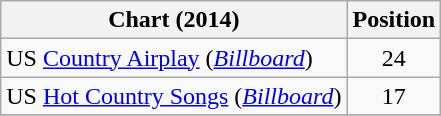<table class="wikitable sortable">
<tr>
<th scope="col">Chart (2014)</th>
<th scope="col">Position</th>
</tr>
<tr>
<td>US <a href='#'>Country Airplay</a> (<em><a href='#'>Billboard</a></em>)</td>
<td align="center">24</td>
</tr>
<tr>
<td>US <a href='#'>Hot Country Songs</a> (<em><a href='#'>Billboard</a></em>)</td>
<td align="center">17</td>
</tr>
<tr>
</tr>
</table>
